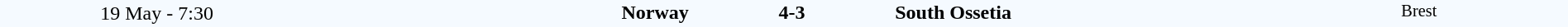<table style="width: 100%; background:#F5FAFF;" cellspacing="0">
<tr>
<td align=center rowspan=3 width=20%>19 May - 7:30</td>
</tr>
<tr>
<td width=24% align=right><strong>Norway</strong></td>
<td align=center width=13%><strong>4-3</strong></td>
<td width=24%><strong>South Ossetia</strong></td>
<td style=font-size:85% rowspan=3 valign=top align=center>Brest</td>
</tr>
<tr style=font-size:85%>
<td align=right valign=top></td>
<td></td>
<td></td>
</tr>
</table>
